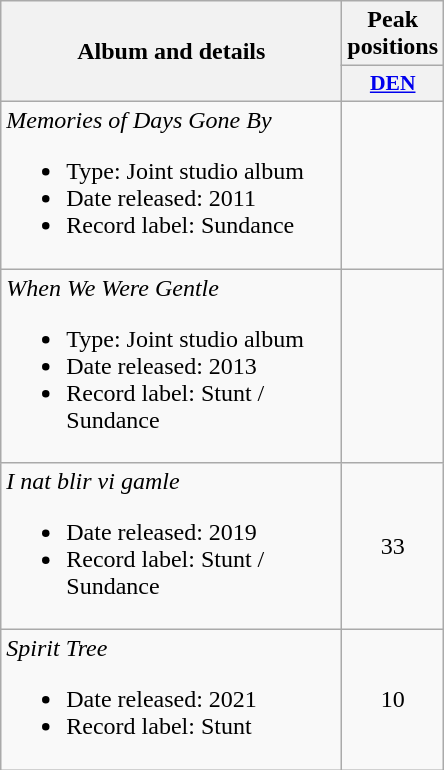<table class="wikitable">
<tr>
<th align="center" rowspan="2" width="220">Album and details</th>
<th align="center" colspan="1" width="20">Peak positions</th>
</tr>
<tr>
<th scope="col" style="width:3em;font-size:90%;"><a href='#'>DEN</a><br></th>
</tr>
<tr>
<td><em>Memories of Days Gone By</em><br><ul><li>Type: Joint studio album</li><li>Date released: 2011</li><li>Record label: Sundance</li></ul></td>
<td style="text-align:center;"></td>
</tr>
<tr>
<td><em>When We Were Gentle</em><br><ul><li>Type: Joint studio album</li><li>Date released: 2013</li><li>Record label: Stunt / Sundance</li></ul></td>
<td style="text-align:center;"></td>
</tr>
<tr>
<td><em>I nat blir vi gamle</em><br><ul><li>Date released: 2019</li><li>Record label: Stunt / Sundance</li></ul></td>
<td style="text-align:center;">33<br></td>
</tr>
<tr>
<td><em>Spirit Tree</em><br><ul><li>Date released: 2021</li><li>Record label: Stunt</li></ul></td>
<td style="text-align:center;">10<br></td>
</tr>
</table>
